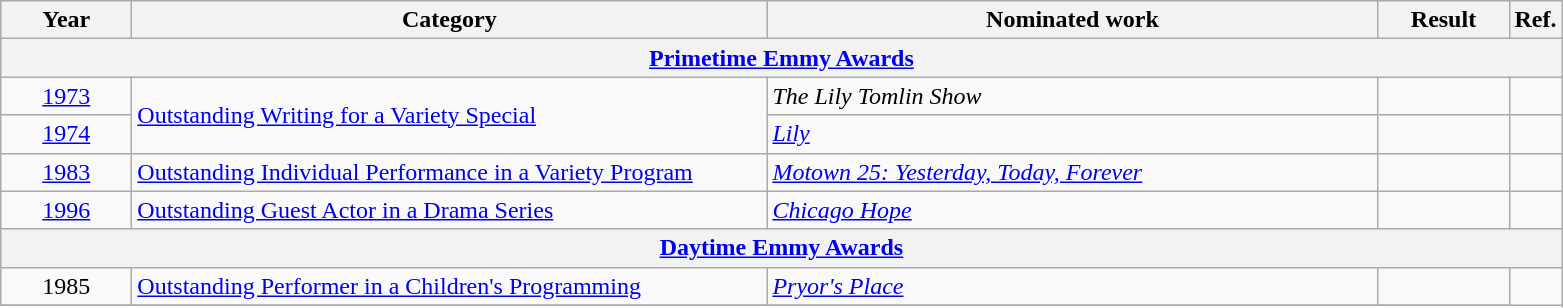<table class=wikitable>
<tr>
<th scope="col" style="width:5em;">Year</th>
<th scope="col" style="width:26em;">Category</th>
<th scope="col" style="width:25em;">Nominated work</th>
<th scope="col" style="width:5em;">Result</th>
<th>Ref.</th>
</tr>
<tr>
<th colspan=5><a href='#'>Primetime Emmy Awards</a></th>
</tr>
<tr>
<td style="text-align:center;"><a href='#'>1973</a></td>
<td rowspan=2><a href='#'>Outstanding Writing for a Variety Special</a></td>
<td><em>The Lily Tomlin Show</em></td>
<td></td>
<td></td>
</tr>
<tr>
<td style="text-align:center;"><a href='#'>1974</a></td>
<td><em><a href='#'>Lily</a></em></td>
<td></td>
<td></td>
</tr>
<tr>
<td style="text-align:center;"><a href='#'>1983</a></td>
<td><a href='#'>Outstanding Individual Performance in a Variety Program</a></td>
<td><em><a href='#'>Motown 25: Yesterday, Today, Forever</a></em></td>
<td></td>
<td></td>
</tr>
<tr>
<td style="text-align:center;"><a href='#'>1996</a></td>
<td><a href='#'>Outstanding Guest Actor in a Drama Series</a></td>
<td><em><a href='#'>Chicago Hope</a></em></td>
<td></td>
<td></td>
</tr>
<tr>
<th colspan=5><a href='#'>Daytime Emmy Awards</a></th>
</tr>
<tr>
<td style="text-align:center;">1985</td>
<td><a href='#'>Outstanding Performer in a Children's Programming</a></td>
<td><em><a href='#'>Pryor's Place</a></em></td>
<td></td>
</tr>
<tr>
</tr>
</table>
